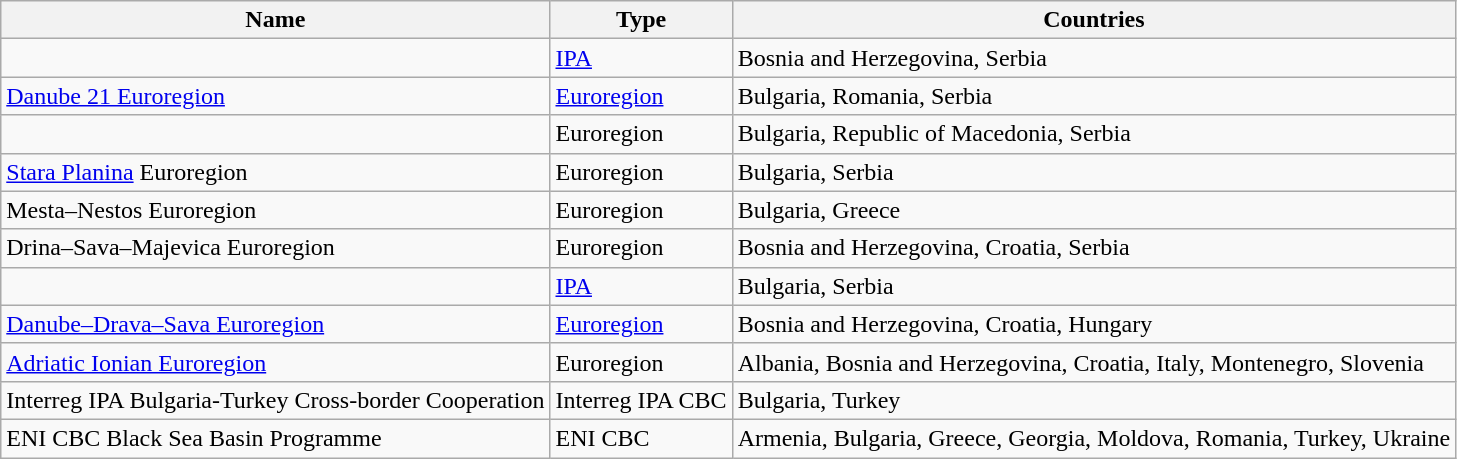<table class="wikitable sortable">
<tr>
<th>Name</th>
<th>Type</th>
<th>Countries</th>
</tr>
<tr>
<td></td>
<td><a href='#'>IPA</a></td>
<td>Bosnia and Herzegovina, Serbia</td>
</tr>
<tr>
<td><a href='#'>Danube 21 Euroregion</a></td>
<td><a href='#'>Euroregion</a></td>
<td>Bulgaria, Romania, Serbia</td>
</tr>
<tr>
<td></td>
<td>Euroregion</td>
<td>Bulgaria, Republic of Macedonia, Serbia</td>
</tr>
<tr>
<td><a href='#'>Stara Planina</a> Euroregion</td>
<td>Euroregion</td>
<td>Bulgaria, Serbia</td>
</tr>
<tr>
<td>Mesta–Nestos Euroregion</td>
<td>Euroregion</td>
<td>Bulgaria, Greece</td>
</tr>
<tr>
<td>Drina–Sava–Majevica Euroregion</td>
<td>Euroregion</td>
<td>Bosnia and Herzegovina, Croatia, Serbia</td>
</tr>
<tr>
<td></td>
<td><a href='#'>IPA</a></td>
<td>Bulgaria, Serbia</td>
</tr>
<tr>
<td><a href='#'>Danube–Drava–Sava Euroregion</a></td>
<td><a href='#'>Euroregion</a></td>
<td>Bosnia and Herzegovina, Croatia, Hungary</td>
</tr>
<tr>
<td><a href='#'>Adriatic Ionian Euroregion</a></td>
<td>Euroregion</td>
<td>Albania, Bosnia and Herzegovina, Croatia, Italy, Montenegro, Slovenia</td>
</tr>
<tr>
<td>Interreg IPA Bulgaria-Turkey Cross-border Cooperation</td>
<td>Interreg IPA CBC</td>
<td>Bulgaria, Turkey</td>
</tr>
<tr>
<td>ENI CBC Black Sea Basin Programme</td>
<td>ENI CBC</td>
<td>Armenia, Bulgaria, Greece, Georgia, Moldova, Romania, Turkey, Ukraine</td>
</tr>
</table>
